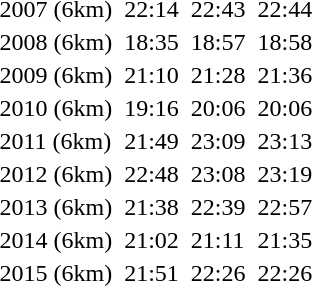<table>
<tr>
<td>2007 (6km)</td>
<td></td>
<td>22:14</td>
<td></td>
<td>22:43</td>
<td></td>
<td>22:44</td>
</tr>
<tr>
<td>2008 (6km)</td>
<td></td>
<td>18:35</td>
<td></td>
<td>18:57</td>
<td></td>
<td>18:58</td>
</tr>
<tr>
<td>2009 (6km)</td>
<td></td>
<td>21:10</td>
<td></td>
<td>21:28</td>
<td></td>
<td>21:36</td>
</tr>
<tr>
<td>2010 (6km)</td>
<td></td>
<td>19:16</td>
<td></td>
<td>20:06</td>
<td></td>
<td>20:06</td>
</tr>
<tr>
<td>2011 (6km)</td>
<td></td>
<td>21:49</td>
<td></td>
<td>23:09</td>
<td></td>
<td>23:13</td>
</tr>
<tr>
<td>2012 (6km)</td>
<td></td>
<td>22:48</td>
<td></td>
<td>23:08</td>
<td></td>
<td>23:19</td>
</tr>
<tr>
<td>2013 (6km)</td>
<td></td>
<td>21:38</td>
<td></td>
<td>22:39</td>
<td></td>
<td>22:57</td>
</tr>
<tr>
<td>2014 (6km)</td>
<td></td>
<td>21:02</td>
<td></td>
<td>21:11</td>
<td></td>
<td>21:35</td>
</tr>
<tr>
<td>2015 (6km)</td>
<td></td>
<td>21:51</td>
<td></td>
<td>22:26</td>
<td></td>
<td>22:26</td>
</tr>
</table>
